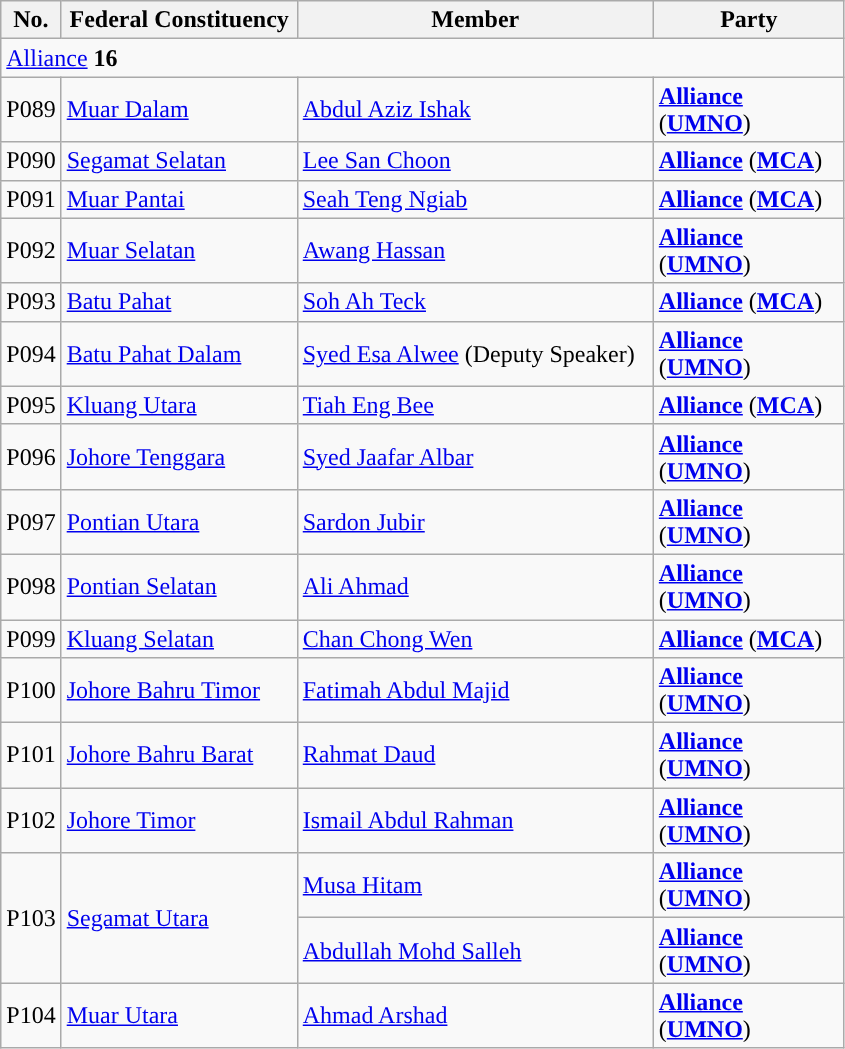<table class="wikitable sortable">
<tr>
<th style="width:30px;">No.</th>
<th style="width:150px;">Federal Constituency</th>
<th style="width:230px;">Member</th>
<th style="width:120px;">Party</th>
</tr>
<tr>
<td colspan="4"><a href='#'>Alliance</a> <strong>16</strong></td>
</tr>
<tr>
<td>P089</td>
<td><a href='#'>Muar Dalam</a></td>
<td><a href='#'>Abdul Aziz Ishak</a></td>
<td><strong><a href='#'>Alliance</a></strong> (<strong><a href='#'>UMNO</a></strong>)</td>
</tr>
<tr>
<td>P090</td>
<td><a href='#'>Segamat Selatan</a></td>
<td><a href='#'>Lee San Choon</a></td>
<td><strong><a href='#'>Alliance</a></strong> (<strong><a href='#'>MCA</a></strong>)</td>
</tr>
<tr>
<td>P091</td>
<td><a href='#'>Muar Pantai</a></td>
<td><a href='#'>Seah Teng Ngiab</a></td>
<td><strong><a href='#'>Alliance</a></strong> (<strong><a href='#'>MCA</a></strong>)</td>
</tr>
<tr>
<td>P092</td>
<td><a href='#'>Muar Selatan</a></td>
<td><a href='#'>Awang Hassan</a></td>
<td><strong><a href='#'>Alliance</a></strong> (<strong><a href='#'>UMNO</a></strong>)</td>
</tr>
<tr>
<td>P093</td>
<td><a href='#'>Batu Pahat</a></td>
<td><a href='#'>Soh Ah Teck</a></td>
<td><strong><a href='#'>Alliance</a></strong> (<strong><a href='#'>MCA</a></strong>)</td>
</tr>
<tr>
<td>P094</td>
<td><a href='#'>Batu Pahat Dalam</a></td>
<td><a href='#'>Syed Esa Alwee</a> (Deputy Speaker)</td>
<td><strong><a href='#'>Alliance</a></strong> (<strong><a href='#'>UMNO</a></strong>)</td>
</tr>
<tr>
<td>P095</td>
<td><a href='#'>Kluang Utara</a></td>
<td><a href='#'>Tiah Eng Bee</a></td>
<td><strong><a href='#'>Alliance</a></strong> (<strong><a href='#'>MCA</a></strong>)</td>
</tr>
<tr>
<td>P096</td>
<td><a href='#'>Johore Tenggara</a></td>
<td><a href='#'>Syed Jaafar Albar</a></td>
<td><strong><a href='#'>Alliance</a></strong> (<strong><a href='#'>UMNO</a></strong>)</td>
</tr>
<tr>
<td>P097</td>
<td><a href='#'>Pontian Utara</a></td>
<td><a href='#'>Sardon Jubir</a></td>
<td><strong><a href='#'>Alliance</a></strong> (<strong><a href='#'>UMNO</a></strong>)</td>
</tr>
<tr>
<td>P098</td>
<td><a href='#'>Pontian Selatan</a></td>
<td><a href='#'>Ali Ahmad</a></td>
<td><strong><a href='#'>Alliance</a></strong> (<strong><a href='#'>UMNO</a></strong>)</td>
</tr>
<tr>
<td>P099</td>
<td><a href='#'>Kluang Selatan</a></td>
<td><a href='#'>Chan Chong Wen</a></td>
<td><strong><a href='#'>Alliance</a></strong> (<strong><a href='#'>MCA</a></strong>)</td>
</tr>
<tr>
<td>P100</td>
<td><a href='#'>Johore Bahru Timor</a></td>
<td><a href='#'>Fatimah Abdul Majid</a></td>
<td><strong><a href='#'>Alliance</a></strong> (<strong><a href='#'>UMNO</a></strong>)</td>
</tr>
<tr>
<td>P101</td>
<td><a href='#'>Johore Bahru Barat</a></td>
<td><a href='#'>Rahmat Daud</a></td>
<td><strong><a href='#'>Alliance</a></strong> (<strong><a href='#'>UMNO</a></strong>)</td>
</tr>
<tr>
<td>P102</td>
<td><a href='#'>Johore Timor</a></td>
<td><a href='#'>Ismail Abdul Rahman</a></td>
<td><strong><a href='#'>Alliance</a></strong> (<strong><a href='#'>UMNO</a></strong>)</td>
</tr>
<tr>
<td rowspan=2>P103</td>
<td rowspan=2><a href='#'>Segamat Utara</a></td>
<td><a href='#'>Musa Hitam</a> </td>
<td><strong><a href='#'>Alliance</a></strong> (<strong><a href='#'>UMNO</a></strong>)</td>
</tr>
<tr>
<td><a href='#'>Abdullah Mohd Salleh</a> </td>
<td><strong><a href='#'>Alliance</a></strong> (<strong><a href='#'>UMNO</a></strong>)</td>
</tr>
<tr>
<td>P104</td>
<td><a href='#'>Muar Utara</a></td>
<td><a href='#'>Ahmad Arshad</a></td>
<td><strong><a href='#'>Alliance</a></strong> (<strong><a href='#'>UMNO</a></strong>)</td>
</tr>
</table>
